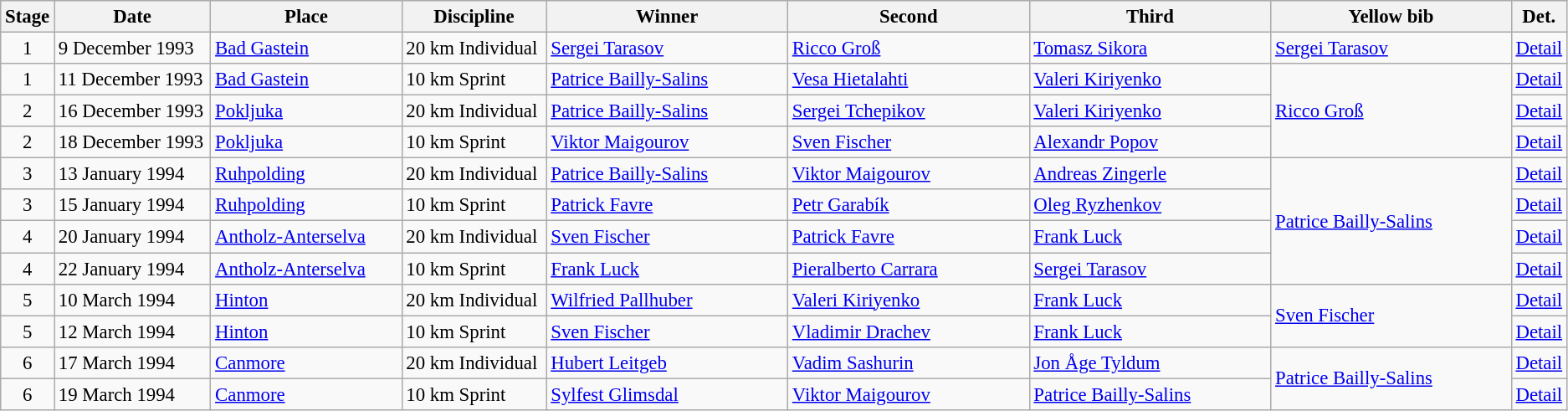<table class="wikitable" style="font-size:95%;">
<tr>
<th width="10">Stage</th>
<th width="120">Date</th>
<th width="148">Place</th>
<th width="110">Discipline</th>
<th width="190">Winner</th>
<th width="190">Second</th>
<th width="190">Third</th>
<th width="190">Yellow bib <br> </th>
<th width="8">Det.</th>
</tr>
<tr>
<td align=center>1</td>
<td>9 December 1993</td>
<td> <a href='#'>Bad Gastein</a></td>
<td>20 km Individual</td>
<td> <a href='#'>Sergei Tarasov</a></td>
<td> <a href='#'>Ricco Groß</a></td>
<td> <a href='#'>Tomasz Sikora</a></td>
<td> <a href='#'>Sergei Tarasov</a></td>
<td><a href='#'>Detail</a></td>
</tr>
<tr>
<td align=center>1</td>
<td>11 December 1993</td>
<td> <a href='#'>Bad Gastein</a></td>
<td>10 km Sprint</td>
<td> <a href='#'>Patrice Bailly-Salins</a></td>
<td> <a href='#'>Vesa Hietalahti</a></td>
<td> <a href='#'>Valeri Kiriyenko</a></td>
<td rowspan="3"> <a href='#'>Ricco Groß</a></td>
<td><a href='#'>Detail</a></td>
</tr>
<tr>
<td align=center>2</td>
<td>16 December 1993</td>
<td> <a href='#'>Pokljuka</a></td>
<td>20 km Individual</td>
<td> <a href='#'>Patrice Bailly-Salins</a></td>
<td> <a href='#'>Sergei Tchepikov</a></td>
<td> <a href='#'>Valeri Kiriyenko</a></td>
<td><a href='#'>Detail</a></td>
</tr>
<tr>
<td align=center>2</td>
<td>18 December 1993</td>
<td> <a href='#'>Pokljuka</a></td>
<td>10 km Sprint</td>
<td> <a href='#'>Viktor Maigourov</a></td>
<td> <a href='#'>Sven Fischer</a></td>
<td> <a href='#'>Alexandr Popov</a></td>
<td><a href='#'>Detail</a></td>
</tr>
<tr>
<td align=center>3</td>
<td>13 January 1994</td>
<td> <a href='#'>Ruhpolding</a></td>
<td>20 km Individual</td>
<td> <a href='#'>Patrice Bailly-Salins</a></td>
<td> <a href='#'>Viktor Maigourov</a></td>
<td> <a href='#'>Andreas Zingerle</a></td>
<td rowspan="4"> <a href='#'>Patrice Bailly-Salins</a></td>
<td><a href='#'>Detail</a></td>
</tr>
<tr>
<td align=center>3</td>
<td>15 January 1994</td>
<td> <a href='#'>Ruhpolding</a></td>
<td>10 km Sprint</td>
<td> <a href='#'>Patrick Favre</a></td>
<td> <a href='#'>Petr Garabík</a></td>
<td> <a href='#'>Oleg Ryzhenkov</a></td>
<td><a href='#'>Detail</a></td>
</tr>
<tr>
<td align=center>4</td>
<td>20 January 1994</td>
<td> <a href='#'>Antholz-Anterselva</a></td>
<td>20 km Individual</td>
<td> <a href='#'>Sven Fischer</a></td>
<td> <a href='#'>Patrick Favre</a></td>
<td> <a href='#'>Frank Luck</a></td>
<td><a href='#'>Detail</a></td>
</tr>
<tr>
<td align=center>4</td>
<td>22 January 1994</td>
<td> <a href='#'>Antholz-Anterselva</a></td>
<td>10 km Sprint</td>
<td> <a href='#'>Frank Luck</a></td>
<td> <a href='#'>Pieralberto Carrara</a></td>
<td> <a href='#'>Sergei Tarasov</a></td>
<td><a href='#'>Detail</a></td>
</tr>
<tr>
<td align=center>5</td>
<td>10 March 1994</td>
<td> <a href='#'>Hinton</a></td>
<td>20 km Individual</td>
<td> <a href='#'>Wilfried Pallhuber</a></td>
<td> <a href='#'>Valeri Kiriyenko</a></td>
<td> <a href='#'>Frank Luck</a></td>
<td rowspan="2"> <a href='#'>Sven Fischer</a></td>
<td><a href='#'>Detail</a></td>
</tr>
<tr>
<td align=center>5</td>
<td>12 March 1994</td>
<td> <a href='#'>Hinton</a></td>
<td>10 km Sprint</td>
<td> <a href='#'>Sven Fischer</a></td>
<td> <a href='#'>Vladimir Drachev</a></td>
<td> <a href='#'>Frank Luck</a></td>
<td><a href='#'>Detail</a></td>
</tr>
<tr>
<td align=center>6</td>
<td>17 March 1994</td>
<td> <a href='#'>Canmore</a></td>
<td>20 km Individual</td>
<td> <a href='#'>Hubert Leitgeb</a></td>
<td> <a href='#'>Vadim Sashurin</a></td>
<td> <a href='#'>Jon Åge Tyldum</a></td>
<td rowspan="2"> <a href='#'>Patrice Bailly-Salins</a></td>
<td><a href='#'>Detail</a></td>
</tr>
<tr>
<td align=center>6</td>
<td>19 March 1994</td>
<td> <a href='#'>Canmore</a></td>
<td>10 km Sprint</td>
<td> <a href='#'>Sylfest Glimsdal</a></td>
<td> <a href='#'>Viktor Maigourov</a></td>
<td> <a href='#'>Patrice Bailly-Salins</a></td>
<td><a href='#'>Detail</a></td>
</tr>
</table>
